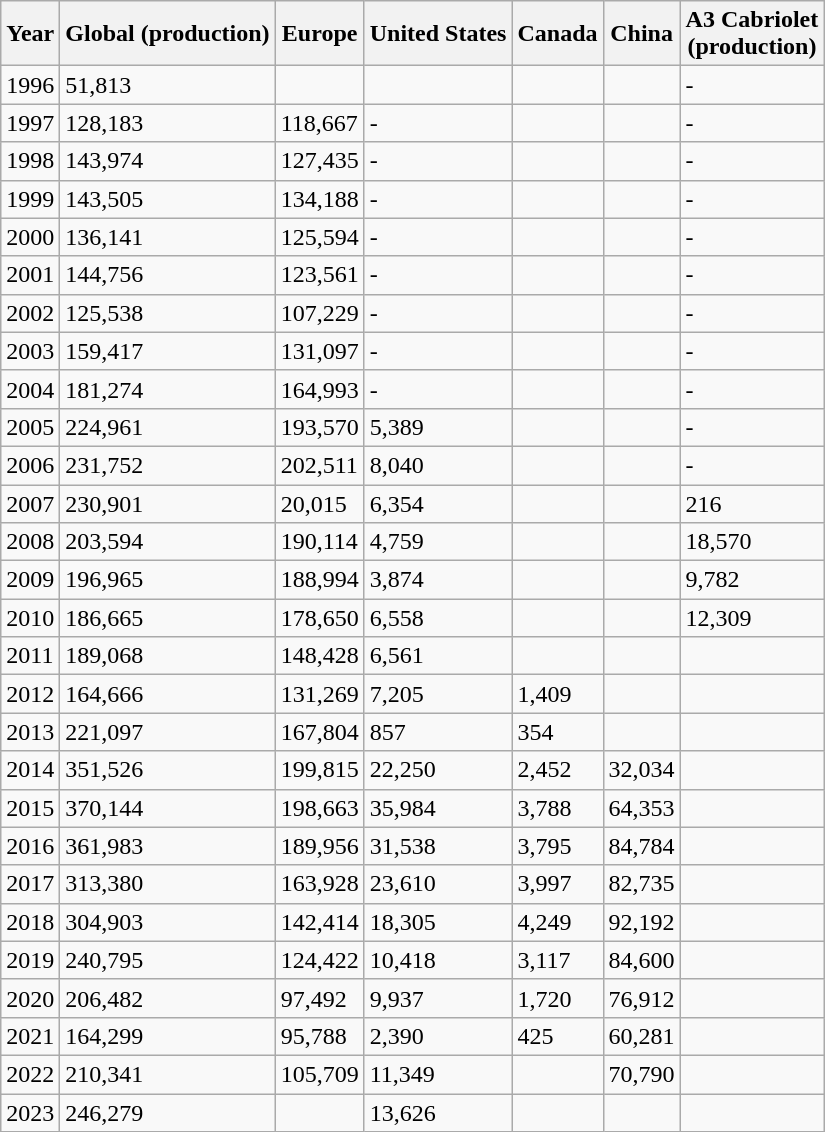<table class="wikitable">
<tr>
<th>Year</th>
<th>Global (production)</th>
<th>Europe</th>
<th>United States</th>
<th>Canada</th>
<th>China</th>
<th>A3 Cabriolet<br>(production)</th>
</tr>
<tr>
<td>1996</td>
<td>51,813</td>
<td></td>
<td></td>
<td></td>
<td></td>
<td>-</td>
</tr>
<tr>
<td>1997</td>
<td>128,183</td>
<td>118,667</td>
<td>-</td>
<td></td>
<td></td>
<td>-</td>
</tr>
<tr>
<td>1998</td>
<td>143,974</td>
<td>127,435</td>
<td>-</td>
<td></td>
<td></td>
<td>-</td>
</tr>
<tr>
<td>1999</td>
<td>143,505</td>
<td>134,188</td>
<td>-</td>
<td></td>
<td></td>
<td>-</td>
</tr>
<tr>
<td>2000</td>
<td>136,141</td>
<td>125,594</td>
<td>-</td>
<td></td>
<td></td>
<td>-</td>
</tr>
<tr>
<td>2001</td>
<td>144,756</td>
<td>123,561</td>
<td>-</td>
<td></td>
<td></td>
<td>-</td>
</tr>
<tr>
<td>2002</td>
<td>125,538</td>
<td>107,229</td>
<td>-</td>
<td></td>
<td></td>
<td>-</td>
</tr>
<tr>
<td>2003</td>
<td>159,417</td>
<td>131,097</td>
<td>-</td>
<td></td>
<td></td>
<td>-</td>
</tr>
<tr>
<td>2004</td>
<td>181,274</td>
<td>164,993</td>
<td>-</td>
<td></td>
<td></td>
<td>-</td>
</tr>
<tr>
<td>2005</td>
<td>224,961</td>
<td>193,570</td>
<td>5,389</td>
<td></td>
<td></td>
<td>-</td>
</tr>
<tr>
<td>2006</td>
<td>231,752</td>
<td>202,511</td>
<td>8,040</td>
<td></td>
<td></td>
<td>-</td>
</tr>
<tr>
<td>2007</td>
<td>230,901</td>
<td>20,015</td>
<td>6,354</td>
<td></td>
<td></td>
<td>216</td>
</tr>
<tr>
<td>2008</td>
<td>203,594</td>
<td>190,114</td>
<td>4,759</td>
<td></td>
<td></td>
<td>18,570</td>
</tr>
<tr>
<td>2009</td>
<td>196,965</td>
<td>188,994</td>
<td>3,874</td>
<td></td>
<td></td>
<td>9,782</td>
</tr>
<tr>
<td>2010</td>
<td>186,665</td>
<td>178,650</td>
<td>6,558</td>
<td></td>
<td></td>
<td>12,309</td>
</tr>
<tr>
<td>2011</td>
<td>189,068</td>
<td>148,428</td>
<td>6,561</td>
<td></td>
<td></td>
<td></td>
</tr>
<tr>
<td>2012</td>
<td>164,666</td>
<td>131,269</td>
<td>7,205</td>
<td>1,409</td>
<td></td>
<td></td>
</tr>
<tr>
<td>2013</td>
<td>221,097</td>
<td>167,804</td>
<td>857</td>
<td>354</td>
<td></td>
<td></td>
</tr>
<tr>
<td>2014</td>
<td>351,526</td>
<td>199,815</td>
<td>22,250</td>
<td>2,452</td>
<td>32,034</td>
<td></td>
</tr>
<tr>
<td>2015</td>
<td>370,144</td>
<td>198,663</td>
<td>35,984</td>
<td>3,788</td>
<td>64,353</td>
<td></td>
</tr>
<tr>
<td>2016</td>
<td>361,983</td>
<td>189,956</td>
<td>31,538</td>
<td>3,795</td>
<td>84,784</td>
<td></td>
</tr>
<tr>
<td>2017</td>
<td>313,380</td>
<td>163,928</td>
<td>23,610</td>
<td>3,997</td>
<td>82,735</td>
<td></td>
</tr>
<tr>
<td>2018</td>
<td>304,903</td>
<td>142,414</td>
<td>18,305</td>
<td>4,249</td>
<td>92,192</td>
<td></td>
</tr>
<tr>
<td>2019</td>
<td>240,795</td>
<td>124,422</td>
<td>10,418</td>
<td>3,117</td>
<td>84,600</td>
<td></td>
</tr>
<tr>
<td>2020</td>
<td>206,482</td>
<td>97,492</td>
<td>9,937</td>
<td>1,720</td>
<td>76,912</td>
<td></td>
</tr>
<tr>
<td>2021</td>
<td>164,299</td>
<td>95,788</td>
<td>2,390</td>
<td>425</td>
<td>60,281</td>
<td></td>
</tr>
<tr>
<td>2022</td>
<td>210,341</td>
<td>105,709</td>
<td>11,349</td>
<td></td>
<td>70,790</td>
<td></td>
</tr>
<tr>
<td>2023</td>
<td>246,279</td>
<td></td>
<td>13,626</td>
<td></td>
<td></td>
<td></td>
</tr>
</table>
